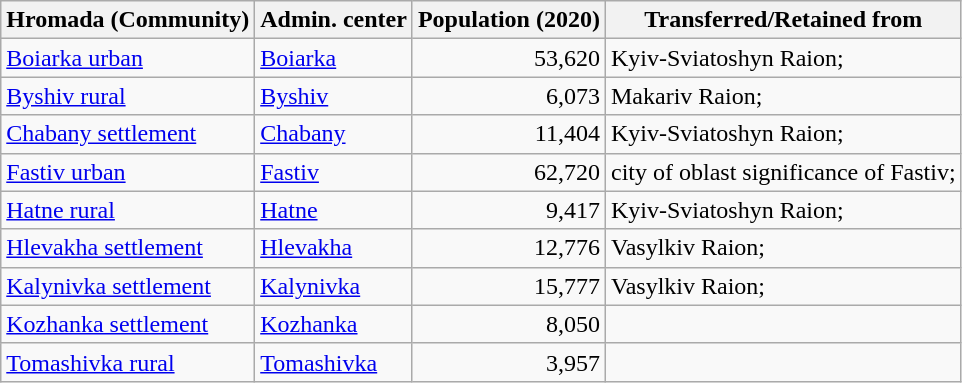<table class="wikitable">
<tr>
<th>Hromada (Community)</th>
<th>Admin. center</th>
<th>Population (2020)</th>
<th>Transferred/Retained from</th>
</tr>
<tr>
<td><a href='#'>Boiarka urban</a></td>
<td><a href='#'>Boiarka</a></td>
<td align=right>53,620</td>
<td>Kyiv-Sviatoshyn Raion;</td>
</tr>
<tr>
<td><a href='#'>Byshiv rural</a></td>
<td><a href='#'>Byshiv</a></td>
<td align=right>6,073</td>
<td>Makariv Raion;</td>
</tr>
<tr>
<td><a href='#'>Chabany settlement</a></td>
<td><a href='#'>Chabany</a></td>
<td align=right>11,404</td>
<td>Kyiv-Sviatoshyn Raion;</td>
</tr>
<tr>
<td><a href='#'>Fastiv urban</a></td>
<td><a href='#'>Fastiv</a></td>
<td align=right>62,720</td>
<td>city of oblast significance of Fastiv;</td>
</tr>
<tr>
<td><a href='#'>Hatne rural</a></td>
<td><a href='#'>Hatne</a></td>
<td align=right>9,417</td>
<td>Kyiv-Sviatoshyn Raion;</td>
</tr>
<tr>
<td><a href='#'>Hlevakha settlement</a></td>
<td><a href='#'>Hlevakha</a></td>
<td align=right>12,776</td>
<td>Vasylkiv Raion;</td>
</tr>
<tr>
<td><a href='#'>Kalynivka settlement</a></td>
<td><a href='#'>Kalynivka</a></td>
<td align=right>15,777</td>
<td>Vasylkiv Raion;</td>
</tr>
<tr>
<td><a href='#'>Kozhanka settlement</a></td>
<td><a href='#'>Kozhanka</a></td>
<td align=right>8,050</td>
<td></td>
</tr>
<tr>
<td><a href='#'>Tomashivka rural</a></td>
<td><a href='#'>Tomashivka</a></td>
<td align=right>3,957</td>
<td></td>
</tr>
</table>
